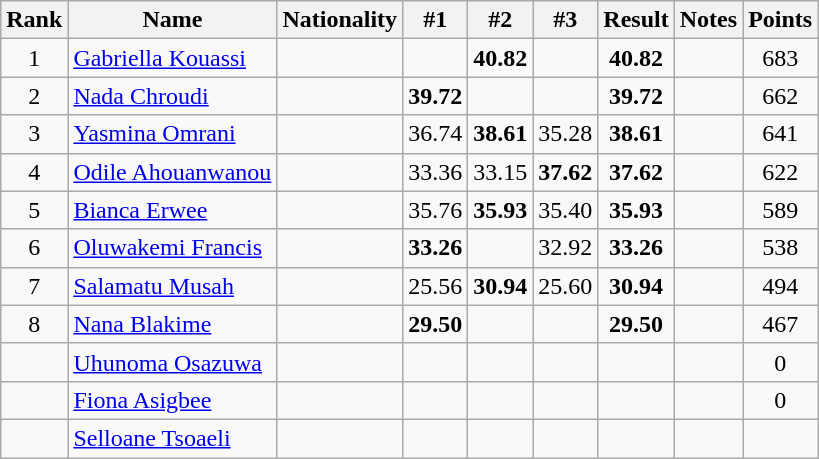<table class="wikitable sortable" style="text-align:center">
<tr>
<th>Rank</th>
<th>Name</th>
<th>Nationality</th>
<th>#1</th>
<th>#2</th>
<th>#3</th>
<th>Result</th>
<th>Notes</th>
<th>Points</th>
</tr>
<tr>
<td>1</td>
<td align="left"><a href='#'>Gabriella Kouassi</a></td>
<td align=left></td>
<td></td>
<td><strong>40.82</strong></td>
<td></td>
<td><strong>40.82</strong></td>
<td></td>
<td>683</td>
</tr>
<tr>
<td>2</td>
<td align="left"><a href='#'>Nada Chroudi</a></td>
<td align=left></td>
<td><strong>39.72</strong></td>
<td></td>
<td></td>
<td><strong>39.72</strong></td>
<td></td>
<td>662</td>
</tr>
<tr>
<td>3</td>
<td align="left"><a href='#'>Yasmina Omrani</a></td>
<td align=left></td>
<td>36.74</td>
<td><strong>38.61</strong></td>
<td>35.28</td>
<td><strong>38.61</strong></td>
<td></td>
<td>641</td>
</tr>
<tr>
<td>4</td>
<td align="left"><a href='#'>Odile Ahouanwanou</a></td>
<td align=left></td>
<td>33.36</td>
<td>33.15</td>
<td><strong>37.62</strong></td>
<td><strong>37.62</strong></td>
<td></td>
<td>622</td>
</tr>
<tr>
<td>5</td>
<td align="left"><a href='#'>Bianca Erwee</a></td>
<td align=left></td>
<td>35.76</td>
<td><strong>35.93</strong></td>
<td>35.40</td>
<td><strong>35.93</strong></td>
<td></td>
<td>589</td>
</tr>
<tr>
<td>6</td>
<td align="left"><a href='#'>Oluwakemi Francis</a></td>
<td align=left></td>
<td><strong>33.26</strong></td>
<td></td>
<td>32.92</td>
<td><strong>33.26</strong></td>
<td></td>
<td>538</td>
</tr>
<tr>
<td>7</td>
<td align="left"><a href='#'>Salamatu Musah</a></td>
<td align=left></td>
<td>25.56</td>
<td><strong>30.94</strong></td>
<td>25.60</td>
<td><strong>30.94</strong></td>
<td></td>
<td>494</td>
</tr>
<tr>
<td>8</td>
<td align="left"><a href='#'>Nana Blakime</a></td>
<td align=left></td>
<td><strong>29.50</strong></td>
<td></td>
<td></td>
<td><strong>29.50</strong></td>
<td></td>
<td>467</td>
</tr>
<tr>
<td></td>
<td align="left"><a href='#'>Uhunoma Osazuwa</a></td>
<td align=left></td>
<td></td>
<td></td>
<td></td>
<td><strong></strong></td>
<td></td>
<td>0</td>
</tr>
<tr>
<td></td>
<td align="left"><a href='#'>Fiona Asigbee</a></td>
<td align=left></td>
<td></td>
<td></td>
<td></td>
<td><strong></strong></td>
<td></td>
<td>0</td>
</tr>
<tr>
<td></td>
<td align="left"><a href='#'>Selloane Tsoaeli</a></td>
<td align=left></td>
<td></td>
<td></td>
<td></td>
<td><strong></strong></td>
<td></td>
<td></td>
</tr>
</table>
